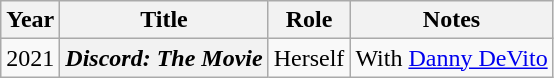<table class="wikitable plainrowheaders sortable">
<tr>
<th scope="col">Year</th>
<th scope="col">Title</th>
<th scope="col">Role</th>
<th class="unsortable">Notes</th>
</tr>
<tr>
<td>2021</td>
<th scope="row"><em>Discord: The Movie</em></th>
<td>Herself</td>
<td>With <a href='#'>Danny DeVito</a></td>
</tr>
</table>
